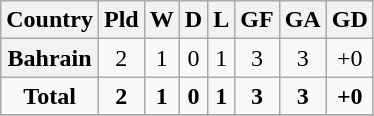<table class="wikitable plainrowheaders sortable" style="text-align:center">
<tr>
<th scope=col>Country</th>
<th scope=col>Pld</th>
<th scope=col>W</th>
<th scope=col>D</th>
<th scope=col>L</th>
<th scope=col>GF</th>
<th scope=col>GA</th>
<th scope=col>GD</th>
</tr>
<tr>
<th scope=row> Bahrain</th>
<td>2</td>
<td>1</td>
<td>0</td>
<td>1</td>
<td>3</td>
<td>3</td>
<td>+0</td>
</tr>
<tr>
<td align-"center"><strong>Total</strong></td>
<td><strong>2</strong></td>
<td><strong>1</strong></td>
<td><strong>0</strong></td>
<td><strong>1</strong></td>
<td><strong>3</strong></td>
<td><strong>3</strong></td>
<td><strong>+0</strong></td>
</tr>
<tr>
</tr>
</table>
